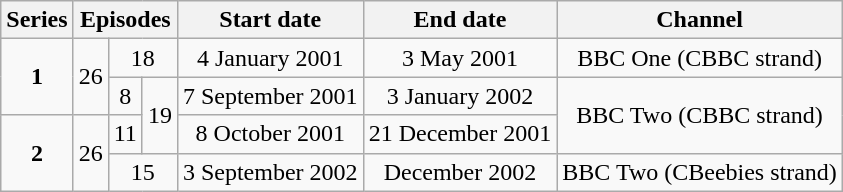<table class="wikitable" style="text-align:center">
<tr>
<th>Series</th>
<th colspan="3">Episodes</th>
<th>Start date</th>
<th>End date</th>
<th>Channel</th>
</tr>
<tr>
<td rowspan="2"><strong>1</strong></td>
<td rowspan="2">26</td>
<td colspan="2">18</td>
<td>4 January 2001</td>
<td>3 May 2001</td>
<td>BBC One (CBBC strand)</td>
</tr>
<tr>
<td>8</td>
<td rowspan="2">19</td>
<td>7 September 2001</td>
<td>3 January 2002</td>
<td rowspan="2">BBC Two (CBBC strand)</td>
</tr>
<tr>
<td rowspan="2"><strong>2</strong></td>
<td rowspan="2">26</td>
<td>11</td>
<td>8 October 2001</td>
<td>21 December 2001</td>
</tr>
<tr>
<td colspan="2">15</td>
<td>3 September 2002</td>
<td>December 2002</td>
<td>BBC Two (CBeebies strand)</td>
</tr>
</table>
